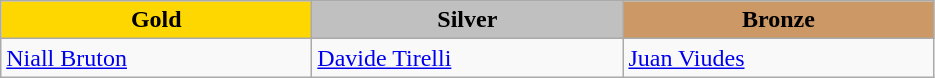<table class="wikitable" style="text-align:left">
<tr align="center">
<td width=200 bgcolor=gold><strong>Gold</strong></td>
<td width=200 bgcolor=silver><strong>Silver</strong></td>
<td width=200 bgcolor=CC9966><strong>Bronze</strong></td>
</tr>
<tr>
<td><a href='#'>Niall Bruton</a><br><em></em></td>
<td><a href='#'>Davide Tirelli</a><br><em></em></td>
<td><a href='#'>Juan Viudes</a><br><em></em></td>
</tr>
</table>
